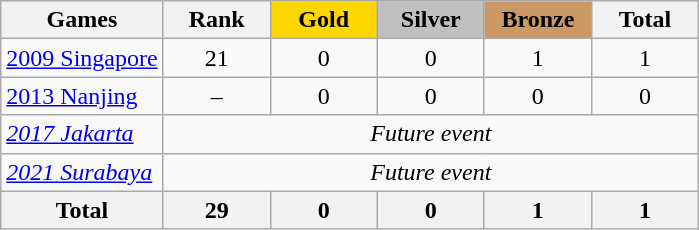<table class="wikitable sortable" style="margin-top:0; text-align:center;">
<tr>
<th>Games</th>
<th style="width:4em;">Rank</th>
<td style="background:gold; width:4em;"><strong>Gold</strong></td>
<td style="background:silver; width:4em;"><strong>Silver</strong></td>
<td style="background:#c96; width:4em;"><strong>Bronze</strong></td>
<th style="width:4em;">Total</th>
</tr>
<tr>
<td align=left><a href='#'>2009 Singapore</a></td>
<td>21</td>
<td>0</td>
<td>0</td>
<td>1</td>
<td>1</td>
</tr>
<tr>
<td align=left><a href='#'>2013 Nanjing</a></td>
<td>–</td>
<td>0</td>
<td>0</td>
<td>0</td>
<td>0</td>
</tr>
<tr>
<td align=left><em><a href='#'>2017 Jakarta</a></em></td>
<td colspan=5><em>Future event</em></td>
</tr>
<tr>
<td align=left><em><a href='#'>2021 Surabaya</a></em></td>
<td colspan=5><em>Future event</em></td>
</tr>
<tr>
<th>Total</th>
<th>29</th>
<th>0</th>
<th>0</th>
<th>1</th>
<th>1</th>
</tr>
</table>
